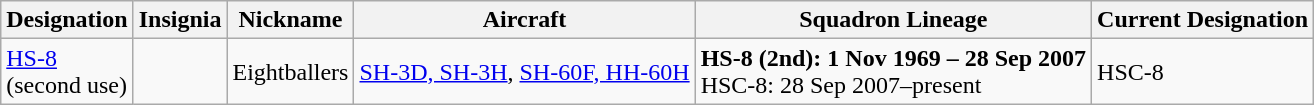<table class="wikitable">
<tr>
<th>Designation</th>
<th>Insignia</th>
<th>Nickname</th>
<th>Aircraft</th>
<th>Squadron Lineage</th>
<th>Current Designation</th>
</tr>
<tr>
<td><a href='#'>HS-8</a><br>(second use)</td>
<td></td>
<td>Eightballers</td>
<td><a href='#'>SH-3D, SH-3H</a>, <a href='#'>SH-60F, HH-60H</a></td>
<td style="white-space: nowrap;"><strong>HS-8 (2nd): 1 Nov 1969 – 28 Sep 2007</strong><br>HSC-8: 28 Sep 2007–present</td>
<td>HSC-8</td>
</tr>
</table>
